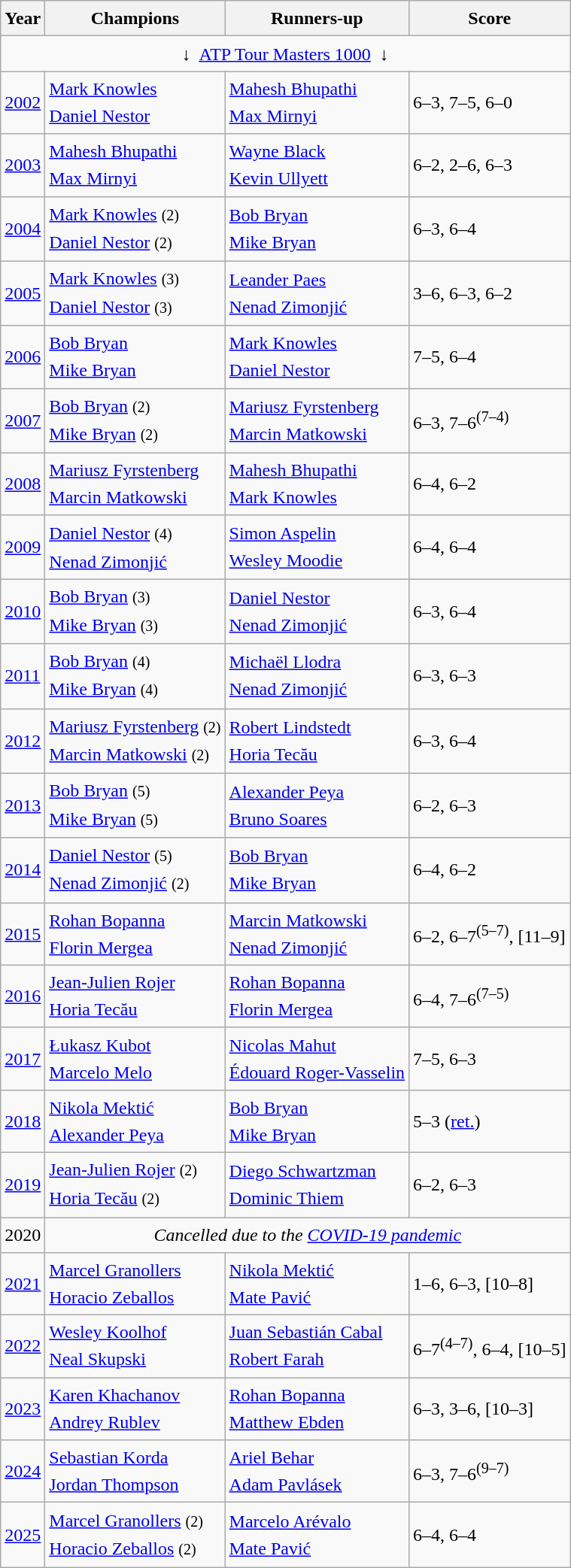<table class="wikitable sortable" style="font-size:1.00em; line-height:1.5em;">
<tr>
<th>Year</th>
<th>Champions</th>
<th>Runners-up</th>
<th>Score</th>
</tr>
<tr>
<td colspan=4 align=center>↓  <a href='#'>ATP Tour Masters 1000</a>  ↓</td>
</tr>
<tr>
<td><a href='#'>2002</a></td>
<td> <a href='#'>Mark Knowles</a> <br> <a href='#'>Daniel Nestor</a></td>
<td> <a href='#'>Mahesh Bhupathi</a><br> <a href='#'>Max Mirnyi</a></td>
<td>6–3, 7–5, 6–0</td>
</tr>
<tr>
<td><a href='#'>2003</a></td>
<td> <a href='#'>Mahesh Bhupathi</a> <br> <a href='#'>Max Mirnyi</a></td>
<td> <a href='#'>Wayne Black</a><br> <a href='#'>Kevin Ullyett</a></td>
<td>6–2, 2–6, 6–3</td>
</tr>
<tr>
<td><a href='#'>2004</a></td>
<td> <a href='#'>Mark Knowles</a> <small>(2)</small><br> <a href='#'>Daniel Nestor</a> <small>(2)</small></td>
<td> <a href='#'>Bob Bryan</a><br> <a href='#'>Mike Bryan</a></td>
<td>6–3, 6–4</td>
</tr>
<tr>
<td><a href='#'>2005</a></td>
<td> <a href='#'>Mark Knowles</a> <small>(3)</small><br> <a href='#'>Daniel Nestor</a> <small>(3)</small></td>
<td> <a href='#'>Leander Paes</a><br> <a href='#'>Nenad Zimonjić</a></td>
<td>3–6, 6–3, 6–2</td>
</tr>
<tr>
<td><a href='#'>2006</a></td>
<td> <a href='#'>Bob Bryan</a> <br> <a href='#'>Mike Bryan</a></td>
<td> <a href='#'>Mark Knowles</a><br> <a href='#'>Daniel Nestor</a></td>
<td>7–5, 6–4</td>
</tr>
<tr>
<td><a href='#'>2007</a></td>
<td> <a href='#'>Bob Bryan</a> <small>(2)</small><br> <a href='#'>Mike Bryan</a> <small>(2)</small></td>
<td> <a href='#'>Mariusz Fyrstenberg</a><br> <a href='#'>Marcin Matkowski</a></td>
<td>6–3, 7–6<sup>(7–4)</sup></td>
</tr>
<tr>
<td><a href='#'>2008</a></td>
<td> <a href='#'>Mariusz Fyrstenberg</a> <br> <a href='#'>Marcin Matkowski</a></td>
<td> <a href='#'>Mahesh Bhupathi</a><br> <a href='#'>Mark Knowles</a></td>
<td>6–4, 6–2</td>
</tr>
<tr>
<td><a href='#'>2009</a></td>
<td> <a href='#'>Daniel Nestor</a> <small>(4)</small><br> <a href='#'>Nenad Zimonjić</a></td>
<td> <a href='#'>Simon Aspelin</a> <br> <a href='#'>Wesley Moodie</a></td>
<td>6–4, 6–4</td>
</tr>
<tr>
<td><a href='#'>2010</a></td>
<td> <a href='#'>Bob Bryan</a> <small>(3)</small><br> <a href='#'>Mike Bryan</a> <small>(3)</small></td>
<td> <a href='#'>Daniel Nestor</a><br> <a href='#'>Nenad Zimonjić</a></td>
<td>6–3, 6–4</td>
</tr>
<tr>
<td><a href='#'>2011</a></td>
<td> <a href='#'>Bob Bryan</a> <small>(4)</small> <br>  <a href='#'>Mike Bryan</a> <small>(4)</small></td>
<td> <a href='#'>Michaël Llodra</a> <br>  <a href='#'>Nenad Zimonjić</a></td>
<td>6–3, 6–3</td>
</tr>
<tr>
<td><a href='#'>2012</a></td>
<td> <a href='#'>Mariusz Fyrstenberg</a> <small>(2)</small> <br> <a href='#'>Marcin Matkowski</a> <small>(2)</small></td>
<td> <a href='#'>Robert Lindstedt</a>  <br>  <a href='#'>Horia Tecău</a></td>
<td>6–3, 6–4</td>
</tr>
<tr>
<td><a href='#'>2013</a></td>
<td> <a href='#'>Bob Bryan</a> <small>(5)</small> <br>  <a href='#'>Mike Bryan</a> <small>(5)</small></td>
<td> <a href='#'>Alexander Peya</a> <br>  <a href='#'>Bruno Soares</a></td>
<td>6–2, 6–3</td>
</tr>
<tr>
<td><a href='#'>2014</a></td>
<td> <a href='#'>Daniel Nestor</a> <small>(5)</small> <br>  <a href='#'>Nenad Zimonjić</a> <small>(2)</small></td>
<td> <a href='#'>Bob Bryan</a> <br>  <a href='#'>Mike Bryan</a></td>
<td>6–4, 6–2</td>
</tr>
<tr>
<td><a href='#'>2015</a></td>
<td> <a href='#'>Rohan Bopanna</a> <br>  <a href='#'>Florin Mergea</a></td>
<td> <a href='#'>Marcin Matkowski</a> <br>  <a href='#'>Nenad Zimonjić</a></td>
<td>6–2, 6–7<sup>(5–7)</sup>, [11–9]</td>
</tr>
<tr>
<td><a href='#'>2016</a></td>
<td> <a href='#'>Jean-Julien Rojer</a> <br>  <a href='#'>Horia Tecău</a></td>
<td> <a href='#'>Rohan Bopanna</a> <br>  <a href='#'>Florin Mergea</a></td>
<td>6–4, 7–6<sup>(7–5)</sup></td>
</tr>
<tr>
<td><a href='#'>2017</a></td>
<td> <a href='#'>Łukasz Kubot</a> <br>  <a href='#'>Marcelo Melo</a></td>
<td> <a href='#'>Nicolas Mahut</a> <br>  <a href='#'>Édouard Roger-Vasselin</a></td>
<td>7–5, 6–3</td>
</tr>
<tr>
<td><a href='#'>2018</a></td>
<td> <a href='#'>Nikola Mektić</a> <br>  <a href='#'>Alexander Peya</a></td>
<td> <a href='#'>Bob Bryan</a> <br>  <a href='#'>Mike Bryan</a></td>
<td>5–3 (<a href='#'>ret.</a>)</td>
</tr>
<tr>
<td><a href='#'>2019</a></td>
<td> <a href='#'>Jean-Julien Rojer</a> <small>(2)</small><br>  <a href='#'>Horia Tecău</a> <small>(2)</small></td>
<td> <a href='#'>Diego Schwartzman</a> <br>  <a href='#'>Dominic Thiem</a></td>
<td>6–2, 6–3</td>
</tr>
<tr>
<td>2020</td>
<td colspan="3" align="center"><em>Cancelled due to the <a href='#'>COVID-19 pandemic</a></em></td>
</tr>
<tr>
<td><a href='#'>2021</a></td>
<td> <a href='#'>Marcel Granollers</a> <br>  <a href='#'>Horacio Zeballos</a></td>
<td> <a href='#'>Nikola Mektić</a> <br>  <a href='#'>Mate Pavić</a></td>
<td>1–6, 6–3, [10–8]</td>
</tr>
<tr>
<td><a href='#'>2022</a></td>
<td> <a href='#'>Wesley Koolhof</a> <br> <a href='#'>Neal Skupski</a></td>
<td> <a href='#'>Juan Sebastián Cabal</a> <br>  <a href='#'>Robert Farah</a></td>
<td>6–7<sup>(4–7)</sup>, 6–4, [10–5]</td>
</tr>
<tr>
<td><a href='#'>2023</a></td>
<td> <a href='#'>Karen Khachanov</a> <br> <a href='#'>Andrey Rublev</a></td>
<td> <a href='#'>Rohan Bopanna</a> <br>   <a href='#'>Matthew Ebden</a></td>
<td>6–3, 3–6, [10–3]</td>
</tr>
<tr>
<td><a href='#'>2024</a></td>
<td> <a href='#'>Sebastian Korda</a> <br>  <a href='#'>Jordan Thompson</a></td>
<td> <a href='#'>Ariel Behar</a> <br>  <a href='#'>Adam Pavlásek</a></td>
<td>6–3, 7–6<sup>(9–7)</sup></td>
</tr>
<tr>
<td><a href='#'>2025</a></td>
<td> <a href='#'>Marcel Granollers</a> <small>(2)</small><br>  <a href='#'>Horacio Zeballos</a> <small>(2)</small></td>
<td> <a href='#'>Marcelo Arévalo</a> <br>  <a href='#'>Mate Pavić</a></td>
<td>6–4, 6–4</td>
</tr>
</table>
